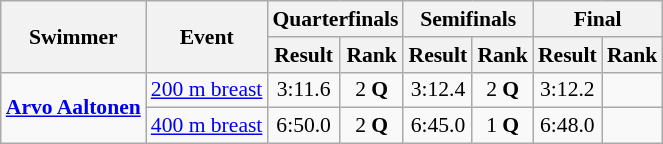<table class=wikitable style="font-size:90%">
<tr>
<th rowspan=2>Swimmer</th>
<th rowspan=2>Event</th>
<th colspan=2>Quarterfinals</th>
<th colspan=2>Semifinals</th>
<th colspan=2>Final</th>
</tr>
<tr>
<th>Result</th>
<th>Rank</th>
<th>Result</th>
<th>Rank</th>
<th>Result</th>
<th>Rank</th>
</tr>
<tr>
<td rowspan=2><strong><a href='#'>Arvo Aaltonen</a></strong></td>
<td><a href='#'>200 m breast</a></td>
<td align=center>3:11.6</td>
<td align=center>2 <strong>Q</strong></td>
<td align=center>3:12.4</td>
<td align=center>2 <strong>Q</strong></td>
<td align=center>3:12.2</td>
<td align=center></td>
</tr>
<tr>
<td><a href='#'>400 m breast</a></td>
<td align=center>6:50.0</td>
<td align=center>2 <strong>Q</strong></td>
<td align=center>6:45.0</td>
<td align=center>1 <strong>Q</strong></td>
<td align=center>6:48.0</td>
<td align=center></td>
</tr>
</table>
